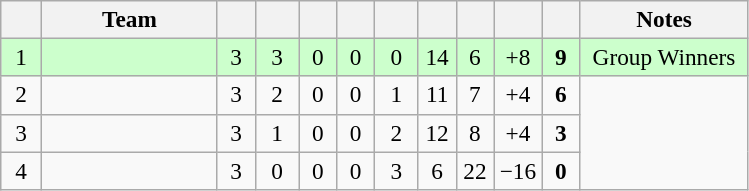<table class="wikitable" style="text-align: center; font-size: 97%;">
<tr>
<th width="20"></th>
<th width="110">Team</th>
<th width="18"></th>
<th width="22"></th>
<th width="18"></th>
<th width="18"></th>
<th width="22"></th>
<th width="18"></th>
<th width="18"></th>
<th width="25"></th>
<th width="18"></th>
<th width="105">Notes</th>
</tr>
<tr style="background-color: #ccffcc;">
<td>1</td>
<td align=left></td>
<td>3</td>
<td>3</td>
<td>0</td>
<td>0</td>
<td>0</td>
<td>14</td>
<td>6</td>
<td>+8</td>
<td><strong>9</strong></td>
<td>Group Winners</td>
</tr>
<tr>
<td>2</td>
<td align=left></td>
<td>3</td>
<td>2</td>
<td>0</td>
<td>0</td>
<td>1</td>
<td>11</td>
<td>7</td>
<td>+4</td>
<td><strong>6</strong></td>
<td rowspan="3"></td>
</tr>
<tr>
<td>3</td>
<td align=left></td>
<td>3</td>
<td>1</td>
<td>0</td>
<td>0</td>
<td>2</td>
<td>12</td>
<td>8</td>
<td>+4</td>
<td><strong>3</strong></td>
</tr>
<tr>
<td>4</td>
<td align=left></td>
<td>3</td>
<td>0</td>
<td>0</td>
<td>0</td>
<td>3</td>
<td>6</td>
<td>22</td>
<td>−16</td>
<td><strong>0</strong></td>
</tr>
</table>
